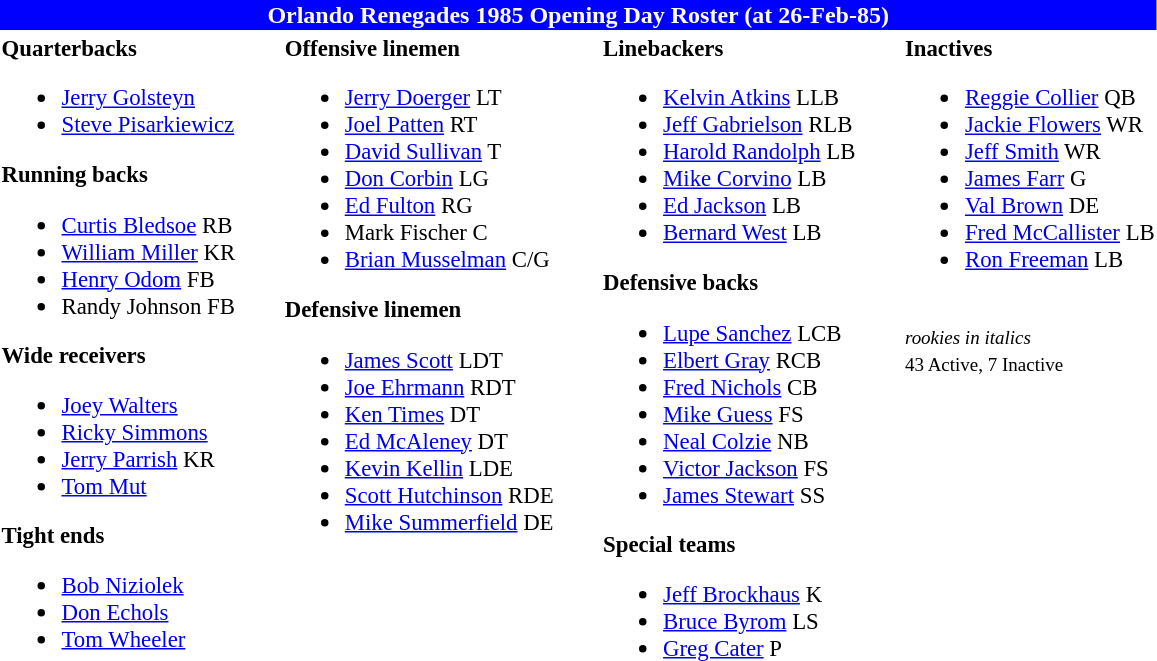<table class="toccolours" style="text-align: left;">
<tr>
<th colspan="9" style="background:blue; color:white; text-align:center;">Orlando Renegades 1985 Opening Day Roster (at 26-Feb-85)</th>
</tr>
<tr>
<td style="font-size:95%; vertical-align:top;"><strong>Quarterbacks</strong><br><ul><li> <a href='#'>Jerry Golsteyn</a></li><li> <a href='#'>Steve Pisarkiewicz</a></li></ul><strong>Running backs</strong><ul><li> <a href='#'>Curtis Bledsoe</a> RB</li><li> <a href='#'>William Miller</a> KR</li><li> <a href='#'>Henry Odom</a> FB</li><li> Randy Johnson FB</li></ul><strong>Wide receivers</strong><ul><li> <a href='#'>Joey Walters</a></li><li> <a href='#'>Ricky Simmons</a></li><li> <a href='#'>Jerry Parrish</a> KR</li><li> <a href='#'>Tom Mut</a></li></ul><strong>Tight ends</strong><ul><li> <a href='#'>Bob Niziolek</a></li><li> <a href='#'>Don Echols</a></li><li> <a href='#'>Tom Wheeler</a></li></ul></td>
<td style="width: 25px;"></td>
<td style="font-size:95%; vertical-align:top;"><strong>Offensive linemen</strong><br><ul><li> <a href='#'>Jerry Doerger</a> LT</li><li> <a href='#'>Joel Patten</a> RT</li><li> <a href='#'>David Sullivan</a> T</li><li> <a href='#'>Don Corbin</a> LG</li><li> <a href='#'>Ed Fulton</a> RG</li><li> Mark Fischer C</li><li> <a href='#'>Brian Musselman</a> C/G</li></ul><strong>Defensive linemen</strong><ul><li> <a href='#'>James Scott</a> LDT</li><li> <a href='#'>Joe Ehrmann</a> RDT</li><li> <a href='#'>Ken Times</a> DT</li><li> <a href='#'>Ed McAleney</a> DT</li><li> <a href='#'>Kevin Kellin</a> LDE</li><li> <a href='#'>Scott Hutchinson</a> RDE</li><li> <a href='#'>Mike Summerfield</a> DE</li></ul></td>
<td style="width: 25px;"></td>
<td style="font-size:95%; vertical-align:top;"><strong>Linebackers</strong><br><ul><li> <a href='#'>Kelvin Atkins</a> LLB</li><li> <a href='#'>Jeff Gabrielson</a> RLB</li><li> <a href='#'>Harold Randolph</a> LB</li><li> <a href='#'>Mike Corvino</a> LB</li><li> <a href='#'>Ed Jackson</a> LB</li><li> <a href='#'>Bernard West</a> LB</li></ul><strong>Defensive backs</strong><ul><li> <a href='#'>Lupe Sanchez</a> LCB</li><li> <a href='#'>Elbert Gray</a> RCB</li><li> <a href='#'>Fred Nichols</a> CB</li><li> <a href='#'>Mike Guess</a> FS</li><li> <a href='#'>Neal Colzie</a> NB</li><li> <a href='#'>Victor Jackson</a> FS</li><li> <a href='#'>James Stewart</a> SS</li></ul><strong>Special teams</strong><ul><li> <a href='#'>Jeff Brockhaus</a> K</li><li> <a href='#'>Bruce Byrom</a> LS</li><li> <a href='#'>Greg Cater</a> P</li></ul></td>
<td style="width: 25px;"></td>
<td style="font-size:95%; vertical-align:top;"><strong>Inactives</strong><br><ul><li> <a href='#'>Reggie Collier</a> QB</li><li> <a href='#'>Jackie Flowers</a> WR</li><li> <a href='#'>Jeff Smith</a> WR</li><li> <a href='#'>James Farr</a> G</li><li> <a href='#'>Val Brown</a> DE</li><li> <a href='#'>Fred McCallister</a> LB</li><li> <a href='#'>Ron Freeman</a> LB</li></ul><br>
<small><em>rookies in italics</em><br>
43 Active, 7 Inactive</small></td>
</tr>
</table>
